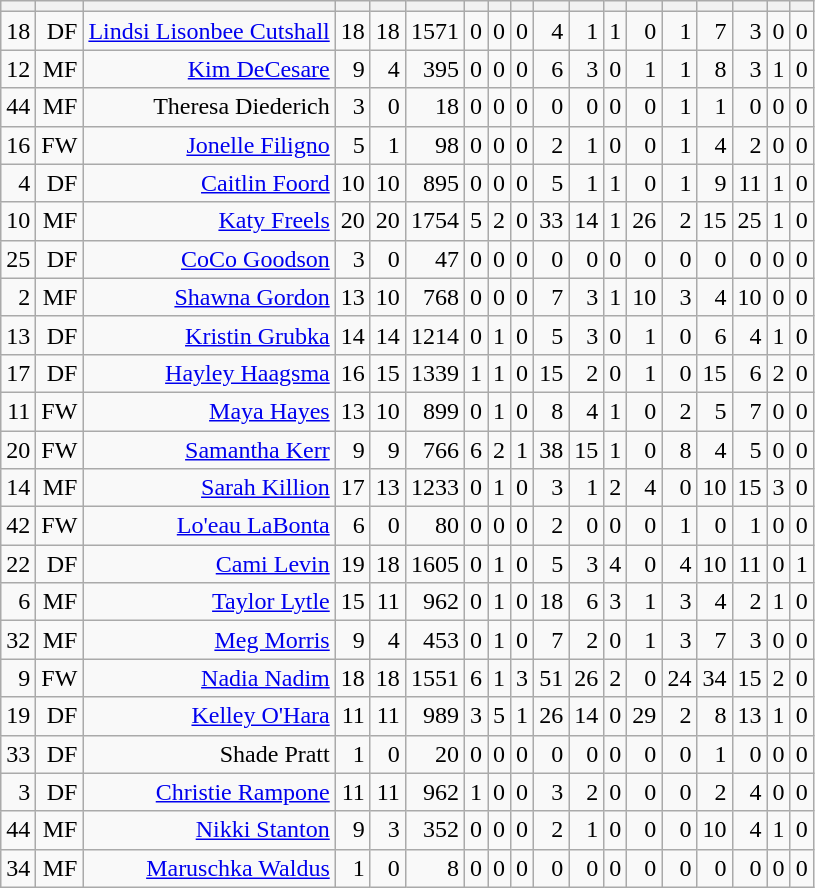<table class="wikitable sortable" style="text-align:right;">
<tr>
<th data-sort-type=number></th>
<th></th>
<th></th>
<th></th>
<th></th>
<th></th>
<th></th>
<th></th>
<th></th>
<th></th>
<th></th>
<th></th>
<th></th>
<th></th>
<th></th>
<th></th>
<th></th>
<th></th>
</tr>
<tr>
<td>18</td>
<td>DF</td>
<td><a href='#'>Lindsi Lisonbee Cutshall</a></td>
<td>18</td>
<td>18</td>
<td>1571</td>
<td>0</td>
<td>0</td>
<td>0</td>
<td>4</td>
<td>1</td>
<td>1</td>
<td>0</td>
<td>1</td>
<td>7</td>
<td>3</td>
<td>0</td>
<td>0</td>
</tr>
<tr>
<td>12</td>
<td>MF</td>
<td><a href='#'>Kim DeCesare</a></td>
<td>9</td>
<td>4</td>
<td>395</td>
<td>0</td>
<td>0</td>
<td>0</td>
<td>6</td>
<td>3</td>
<td>0</td>
<td>1</td>
<td>1</td>
<td>8</td>
<td>3</td>
<td>1</td>
<td>0</td>
</tr>
<tr>
<td>44</td>
<td>MF</td>
<td>Theresa Diederich</td>
<td>3</td>
<td>0</td>
<td>18</td>
<td>0</td>
<td>0</td>
<td>0</td>
<td>0</td>
<td>0</td>
<td>0</td>
<td>0</td>
<td>1</td>
<td>1</td>
<td>0</td>
<td>0</td>
<td>0</td>
</tr>
<tr>
<td>16</td>
<td>FW</td>
<td><a href='#'>Jonelle Filigno</a></td>
<td>5</td>
<td>1</td>
<td>98</td>
<td>0</td>
<td>0</td>
<td>0</td>
<td>2</td>
<td>1</td>
<td>0</td>
<td>0</td>
<td>1</td>
<td>4</td>
<td>2</td>
<td>0</td>
<td>0</td>
</tr>
<tr>
<td>4</td>
<td>DF</td>
<td><a href='#'>Caitlin Foord</a></td>
<td>10</td>
<td>10</td>
<td>895</td>
<td>0</td>
<td>0</td>
<td>0</td>
<td>5</td>
<td>1</td>
<td>1</td>
<td>0</td>
<td>1</td>
<td>9</td>
<td>11</td>
<td>1</td>
<td>0</td>
</tr>
<tr>
<td>10</td>
<td>MF</td>
<td><a href='#'>Katy Freels</a></td>
<td>20</td>
<td>20</td>
<td>1754</td>
<td>5</td>
<td>2</td>
<td>0</td>
<td>33</td>
<td>14</td>
<td>1</td>
<td>26</td>
<td>2</td>
<td>15</td>
<td>25</td>
<td>1</td>
<td>0</td>
</tr>
<tr>
<td>25</td>
<td>DF</td>
<td><a href='#'>CoCo Goodson</a></td>
<td>3</td>
<td>0</td>
<td>47</td>
<td>0</td>
<td>0</td>
<td>0</td>
<td>0</td>
<td>0</td>
<td>0</td>
<td>0</td>
<td>0</td>
<td>0</td>
<td>0</td>
<td>0</td>
<td>0</td>
</tr>
<tr>
<td>2</td>
<td>MF</td>
<td><a href='#'>Shawna Gordon</a></td>
<td>13</td>
<td>10</td>
<td>768</td>
<td>0</td>
<td>0</td>
<td>0</td>
<td>7</td>
<td>3</td>
<td>1</td>
<td>10</td>
<td>3</td>
<td>4</td>
<td>10</td>
<td>0</td>
<td>0</td>
</tr>
<tr>
<td>13</td>
<td>DF</td>
<td><a href='#'>Kristin Grubka</a></td>
<td>14</td>
<td>14</td>
<td>1214</td>
<td>0</td>
<td>1</td>
<td>0</td>
<td>5</td>
<td>3</td>
<td>0</td>
<td>1</td>
<td>0</td>
<td>6</td>
<td>4</td>
<td>1</td>
<td>0</td>
</tr>
<tr>
<td>17</td>
<td>DF</td>
<td><a href='#'>Hayley Haagsma</a></td>
<td>16</td>
<td>15</td>
<td>1339</td>
<td>1</td>
<td>1</td>
<td>0</td>
<td>15</td>
<td>2</td>
<td>0</td>
<td>1</td>
<td>0</td>
<td>15</td>
<td>6</td>
<td>2</td>
<td>0</td>
</tr>
<tr>
<td>11</td>
<td>FW</td>
<td><a href='#'>Maya Hayes</a></td>
<td>13</td>
<td>10</td>
<td>899</td>
<td>0</td>
<td>1</td>
<td>0</td>
<td>8</td>
<td>4</td>
<td>1</td>
<td>0</td>
<td>2</td>
<td>5</td>
<td>7</td>
<td>0</td>
<td>0</td>
</tr>
<tr>
<td>20</td>
<td>FW</td>
<td><a href='#'>Samantha Kerr</a></td>
<td>9</td>
<td>9</td>
<td>766</td>
<td>6</td>
<td>2</td>
<td>1</td>
<td>38</td>
<td>15</td>
<td>1</td>
<td>0</td>
<td>8</td>
<td>4</td>
<td>5</td>
<td>0</td>
<td>0</td>
</tr>
<tr>
<td>14</td>
<td>MF</td>
<td><a href='#'>Sarah Killion</a></td>
<td>17</td>
<td>13</td>
<td>1233</td>
<td>0</td>
<td>1</td>
<td>0</td>
<td>3</td>
<td>1</td>
<td>2</td>
<td>4</td>
<td>0</td>
<td>10</td>
<td>15</td>
<td>3</td>
<td>0</td>
</tr>
<tr>
<td>42</td>
<td>FW</td>
<td><a href='#'>Lo'eau LaBonta</a></td>
<td>6</td>
<td>0</td>
<td>80</td>
<td>0</td>
<td>0</td>
<td>0</td>
<td>2</td>
<td>0</td>
<td>0</td>
<td>0</td>
<td>1</td>
<td>0</td>
<td>1</td>
<td>0</td>
<td>0</td>
</tr>
<tr>
<td>22</td>
<td>DF</td>
<td><a href='#'>Cami Levin</a></td>
<td>19</td>
<td>18</td>
<td>1605</td>
<td>0</td>
<td>1</td>
<td>0</td>
<td>5</td>
<td>3</td>
<td>4</td>
<td>0</td>
<td>4</td>
<td>10</td>
<td>11</td>
<td>0</td>
<td>1</td>
</tr>
<tr>
<td>6</td>
<td>MF</td>
<td><a href='#'>Taylor Lytle</a></td>
<td>15</td>
<td>11</td>
<td>962</td>
<td>0</td>
<td>1</td>
<td>0</td>
<td>18</td>
<td>6</td>
<td>3</td>
<td>1</td>
<td>3</td>
<td>4</td>
<td>2</td>
<td>1</td>
<td>0</td>
</tr>
<tr>
<td>32</td>
<td>MF</td>
<td><a href='#'>Meg Morris</a></td>
<td>9</td>
<td>4</td>
<td>453</td>
<td>0</td>
<td>1</td>
<td>0</td>
<td>7</td>
<td>2</td>
<td>0</td>
<td>1</td>
<td>3</td>
<td>7</td>
<td>3</td>
<td>0</td>
<td>0</td>
</tr>
<tr>
<td>9</td>
<td>FW</td>
<td><a href='#'>Nadia Nadim</a></td>
<td>18</td>
<td>18</td>
<td>1551</td>
<td>6</td>
<td>1</td>
<td>3</td>
<td>51</td>
<td>26</td>
<td>2</td>
<td>0</td>
<td>24</td>
<td>34</td>
<td>15</td>
<td>2</td>
<td>0</td>
</tr>
<tr>
<td>19</td>
<td>DF</td>
<td><a href='#'>Kelley O'Hara</a></td>
<td>11</td>
<td>11</td>
<td>989</td>
<td>3</td>
<td>5</td>
<td>1</td>
<td>26</td>
<td>14</td>
<td>0</td>
<td>29</td>
<td>2</td>
<td>8</td>
<td>13</td>
<td>1</td>
<td>0</td>
</tr>
<tr>
<td>33</td>
<td>DF</td>
<td>Shade Pratt</td>
<td>1</td>
<td>0</td>
<td>20</td>
<td>0</td>
<td>0</td>
<td>0</td>
<td>0</td>
<td>0</td>
<td>0</td>
<td>0</td>
<td>0</td>
<td>1</td>
<td>0</td>
<td>0</td>
<td>0</td>
</tr>
<tr>
<td>3</td>
<td>DF</td>
<td><a href='#'>Christie Rampone</a></td>
<td>11</td>
<td>11</td>
<td>962</td>
<td>1</td>
<td>0</td>
<td>0</td>
<td>3</td>
<td>2</td>
<td>0</td>
<td>0</td>
<td>0</td>
<td>2</td>
<td>4</td>
<td>0</td>
<td>0</td>
</tr>
<tr>
<td>44</td>
<td>MF</td>
<td><a href='#'>Nikki Stanton</a></td>
<td>9</td>
<td>3</td>
<td>352</td>
<td>0</td>
<td>0</td>
<td>0</td>
<td>2</td>
<td>1</td>
<td>0</td>
<td>0</td>
<td>0</td>
<td>10</td>
<td>4</td>
<td>1</td>
<td>0</td>
</tr>
<tr>
<td>34</td>
<td>MF</td>
<td><a href='#'>Maruschka Waldus</a></td>
<td>1</td>
<td>0</td>
<td>8</td>
<td>0</td>
<td>0</td>
<td>0</td>
<td>0</td>
<td>0</td>
<td>0</td>
<td>0</td>
<td>0</td>
<td>0</td>
<td>0</td>
<td>0</td>
<td>0</td>
</tr>
</table>
